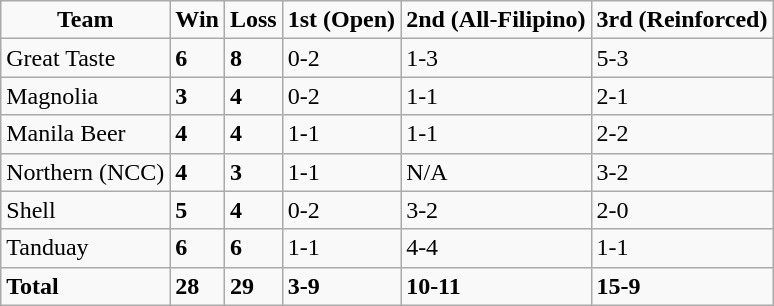<table class=wikitable sortable>
<tr align=center>
<td><strong>Team</strong></td>
<td><strong>Win</strong></td>
<td><strong>Loss</strong></td>
<td><strong>1st (Open)</strong></td>
<td><strong>2nd (All-Filipino)</strong></td>
<td><strong>3rd (Reinforced)</strong></td>
</tr>
<tr>
<td>Great Taste</td>
<td><strong>6</strong></td>
<td><strong>8</strong></td>
<td>0-2</td>
<td>1-3</td>
<td>5-3</td>
</tr>
<tr>
<td>Magnolia</td>
<td><strong>3</strong></td>
<td><strong>4</strong></td>
<td>0-2</td>
<td>1-1</td>
<td>2-1</td>
</tr>
<tr>
<td>Manila Beer</td>
<td><strong>4</strong></td>
<td><strong>4</strong></td>
<td>1-1</td>
<td>1-1</td>
<td>2-2</td>
</tr>
<tr>
<td>Northern (NCC)</td>
<td><strong>4</strong></td>
<td><strong>3</strong></td>
<td>1-1</td>
<td>N/A</td>
<td>3-2</td>
</tr>
<tr>
<td>Shell</td>
<td><strong>5</strong></td>
<td><strong>4</strong></td>
<td>0-2</td>
<td>3-2</td>
<td>2-0</td>
</tr>
<tr>
<td>Tanduay</td>
<td><strong>6</strong></td>
<td><strong>6</strong></td>
<td>1-1</td>
<td>4-4</td>
<td>1-1</td>
</tr>
<tr>
<td><strong>Total</strong></td>
<td><strong>28</strong></td>
<td><strong>29</strong></td>
<td><strong>3-9</strong></td>
<td><strong>10-11</strong></td>
<td><strong>15-9</strong></td>
</tr>
</table>
